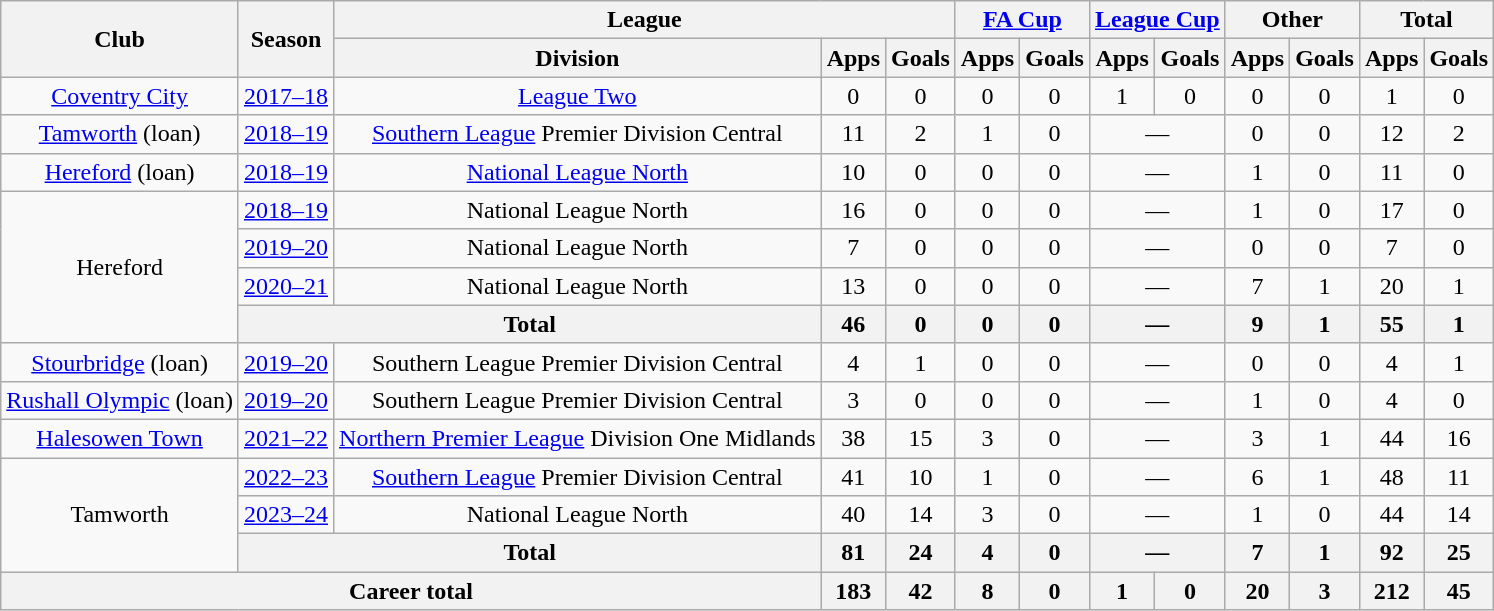<table class="wikitable" style="text-align: center">
<tr>
<th rowspan="2">Club</th>
<th rowspan="2">Season</th>
<th colspan="3">League</th>
<th colspan="2"><a href='#'>FA Cup</a></th>
<th colspan="2"><a href='#'>League Cup</a></th>
<th colspan="2">Other</th>
<th colspan="2">Total</th>
</tr>
<tr>
<th>Division</th>
<th>Apps</th>
<th>Goals</th>
<th>Apps</th>
<th>Goals</th>
<th>Apps</th>
<th>Goals</th>
<th>Apps</th>
<th>Goals</th>
<th>Apps</th>
<th>Goals</th>
</tr>
<tr>
<td><a href='#'>Coventry City</a></td>
<td><a href='#'>2017–18</a></td>
<td><a href='#'>League Two</a></td>
<td>0</td>
<td>0</td>
<td>0</td>
<td>0</td>
<td>1</td>
<td>0</td>
<td>0</td>
<td>0</td>
<td>1</td>
<td>0</td>
</tr>
<tr>
<td><a href='#'>Tamworth</a> (loan)</td>
<td><a href='#'>2018–19</a></td>
<td><a href='#'>Southern League</a> Premier Division Central</td>
<td>11</td>
<td>2</td>
<td>1</td>
<td>0</td>
<td colspan="2">—</td>
<td>0</td>
<td>0</td>
<td>12</td>
<td>2</td>
</tr>
<tr>
<td><a href='#'>Hereford</a> (loan)</td>
<td><a href='#'>2018–19</a></td>
<td><a href='#'>National League North</a></td>
<td>10</td>
<td>0</td>
<td>0</td>
<td>0</td>
<td colspan="2">—</td>
<td>1</td>
<td>0</td>
<td>11</td>
<td>0</td>
</tr>
<tr>
<td rowspan="4">Hereford</td>
<td><a href='#'>2018–19</a></td>
<td>National League North</td>
<td>16</td>
<td>0</td>
<td>0</td>
<td>0</td>
<td colspan="2">—</td>
<td>1</td>
<td>0</td>
<td>17</td>
<td>0</td>
</tr>
<tr>
<td><a href='#'>2019–20</a></td>
<td>National League North</td>
<td>7</td>
<td>0</td>
<td>0</td>
<td>0</td>
<td colspan="2">—</td>
<td>0</td>
<td>0</td>
<td>7</td>
<td>0</td>
</tr>
<tr>
<td><a href='#'>2020–21</a></td>
<td>National League North</td>
<td>13</td>
<td>0</td>
<td>0</td>
<td>0</td>
<td colspan="2">—</td>
<td>7</td>
<td>1</td>
<td>20</td>
<td>1</td>
</tr>
<tr>
<th colspan="2">Total</th>
<th>46</th>
<th>0</th>
<th>0</th>
<th>0</th>
<th colspan="2">—</th>
<th>9</th>
<th>1</th>
<th>55</th>
<th>1</th>
</tr>
<tr>
<td><a href='#'>Stourbridge</a> (loan)</td>
<td><a href='#'>2019–20</a></td>
<td>Southern League Premier Division Central</td>
<td>4</td>
<td>1</td>
<td>0</td>
<td>0</td>
<td colspan="2">—</td>
<td>0</td>
<td>0</td>
<td>4</td>
<td>1</td>
</tr>
<tr>
<td><a href='#'>Rushall Olympic</a> (loan)</td>
<td><a href='#'>2019–20</a></td>
<td>Southern League Premier Division Central</td>
<td>3</td>
<td>0</td>
<td>0</td>
<td>0</td>
<td colspan="2">—</td>
<td>1</td>
<td>0</td>
<td>4</td>
<td>0</td>
</tr>
<tr>
<td><a href='#'>Halesowen Town</a></td>
<td><a href='#'>2021–22</a></td>
<td><a href='#'>Northern Premier League</a> Division One Midlands</td>
<td>38</td>
<td>15</td>
<td>3</td>
<td>0</td>
<td colspan="2">—</td>
<td>3</td>
<td>1</td>
<td>44</td>
<td>16</td>
</tr>
<tr>
<td rowspan="3">Tamworth</td>
<td><a href='#'>2022–23</a></td>
<td><a href='#'>Southern League</a> Premier Division Central</td>
<td>41</td>
<td>10</td>
<td>1</td>
<td>0</td>
<td colspan="2">—</td>
<td>6</td>
<td>1</td>
<td>48</td>
<td>11</td>
</tr>
<tr>
<td><a href='#'>2023–24</a></td>
<td>National League North</td>
<td>40</td>
<td>14</td>
<td>3</td>
<td>0</td>
<td colspan="2">—</td>
<td>1</td>
<td>0</td>
<td>44</td>
<td>14</td>
</tr>
<tr>
<th colspan="2">Total</th>
<th>81</th>
<th>24</th>
<th>4</th>
<th>0</th>
<th colspan="2">—</th>
<th>7</th>
<th>1</th>
<th>92</th>
<th>25</th>
</tr>
<tr>
<th colspan="3">Career total</th>
<th>183</th>
<th>42</th>
<th>8</th>
<th>0</th>
<th>1</th>
<th>0</th>
<th>20</th>
<th>3</th>
<th>212</th>
<th>45</th>
</tr>
</table>
